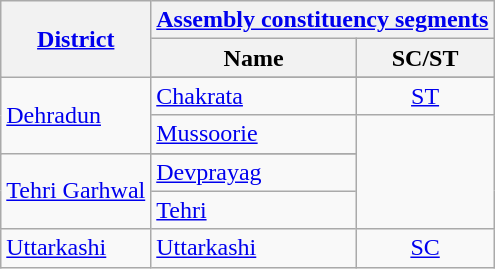<table class="wikitable sortable">
<tr>
<th rowspan="2"><a href='#'>District</a></th>
<th colspan="2"><a href='#'>Assembly constituency segments</a></th>
</tr>
<tr>
<th>Name</th>
<th>SC/ST</th>
</tr>
<tr>
<td rowspan="3"><a href='#'>Dehradun</a></td>
</tr>
<tr>
<td><a href='#'>Chakrata</a></td>
<td align="center"><a href='#'>ST</a></td>
</tr>
<tr>
<td><a href='#'>Mussoorie</a></td>
<td rowspan="4"></td>
</tr>
<tr>
<td rowspan="3"><a href='#'>Tehri Garhwal</a></td>
</tr>
<tr>
<td><a href='#'>Devprayag</a></td>
</tr>
<tr>
<td><a href='#'>Tehri</a></td>
</tr>
<tr>
<td><a href='#'>Uttarkashi</a></td>
<td><a href='#'>Uttarkashi</a></td>
<td align="center"><a href='#'>SC</a></td>
</tr>
</table>
